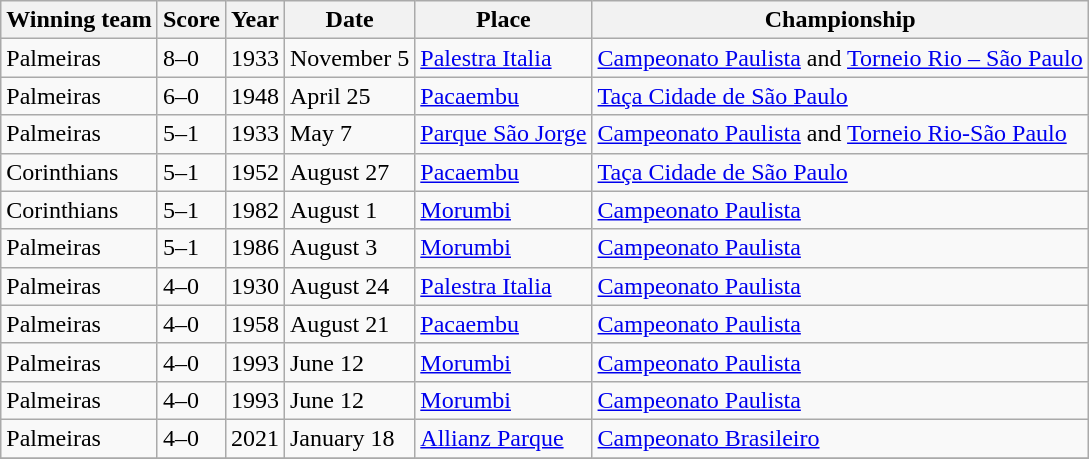<table class="wikitable sortable">
<tr>
<th>Winning team</th>
<th>Score</th>
<th>Year</th>
<th>Date</th>
<th>Place</th>
<th>Championship</th>
</tr>
<tr>
<td>Palmeiras</td>
<td>8–0</td>
<td>1933</td>
<td>November 5</td>
<td><a href='#'>Palestra Italia</a></td>
<td><a href='#'>Campeonato Paulista</a> and <a href='#'>Torneio Rio – São Paulo</a></td>
</tr>
<tr>
<td>Palmeiras</td>
<td>6–0</td>
<td>1948</td>
<td>April 25</td>
<td><a href='#'>Pacaembu</a></td>
<td><a href='#'>Taça Cidade de São Paulo</a></td>
</tr>
<tr>
<td>Palmeiras</td>
<td>5–1</td>
<td>1933</td>
<td>May 7</td>
<td><a href='#'>Parque São Jorge</a></td>
<td><a href='#'>Campeonato Paulista</a> and <a href='#'>Torneio Rio-São Paulo</a></td>
</tr>
<tr>
<td>Corinthians</td>
<td>5–1</td>
<td>1952</td>
<td>August 27</td>
<td><a href='#'>Pacaembu</a></td>
<td><a href='#'>Taça Cidade de São Paulo</a></td>
</tr>
<tr>
<td>Corinthians</td>
<td>5–1</td>
<td>1982</td>
<td>August 1</td>
<td><a href='#'>Morumbi</a></td>
<td><a href='#'>Campeonato Paulista</a></td>
</tr>
<tr>
<td>Palmeiras</td>
<td>5–1</td>
<td>1986</td>
<td>August 3</td>
<td><a href='#'>Morumbi</a></td>
<td><a href='#'>Campeonato Paulista</a></td>
</tr>
<tr>
<td>Palmeiras</td>
<td>4–0</td>
<td>1930</td>
<td>August 24</td>
<td><a href='#'>Palestra Italia</a></td>
<td><a href='#'>Campeonato Paulista</a></td>
</tr>
<tr>
<td>Palmeiras</td>
<td>4–0</td>
<td>1958</td>
<td>August 21</td>
<td><a href='#'>Pacaembu</a></td>
<td><a href='#'>Campeonato Paulista</a></td>
</tr>
<tr>
<td>Palmeiras</td>
<td>4–0</td>
<td>1993</td>
<td>June 12</td>
<td><a href='#'>Morumbi</a></td>
<td><a href='#'>Campeonato Paulista</a></td>
</tr>
<tr>
<td>Palmeiras</td>
<td>4–0</td>
<td>1993</td>
<td>June 12</td>
<td><a href='#'>Morumbi</a></td>
<td><a href='#'>Campeonato Paulista</a></td>
</tr>
<tr>
<td>Palmeiras</td>
<td>4–0</td>
<td>2021</td>
<td>January 18</td>
<td><a href='#'>Allianz Parque</a></td>
<td><a href='#'>Campeonato Brasileiro</a></td>
</tr>
<tr>
</tr>
</table>
